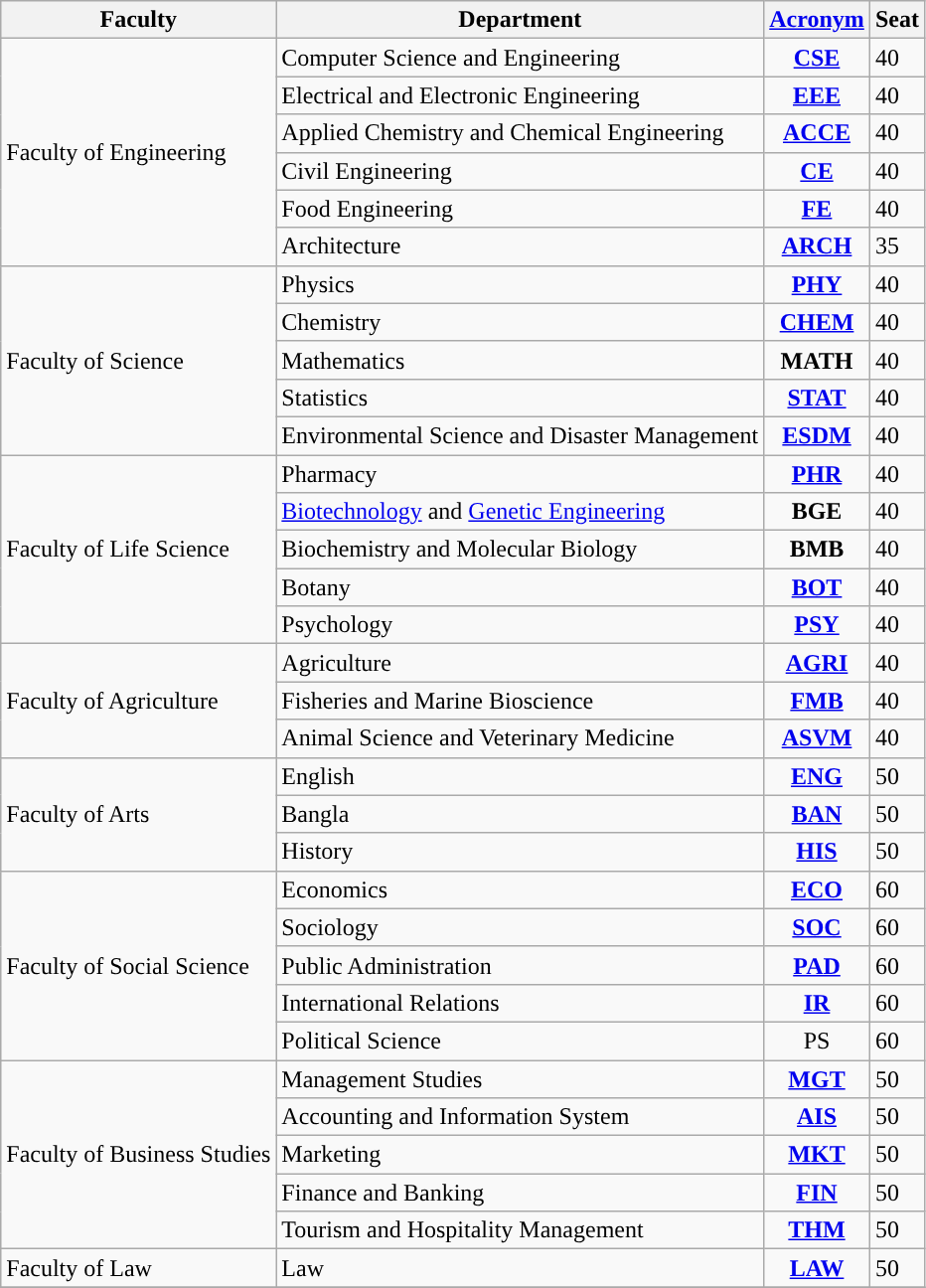<table class = "wikitable sortable">
<tr>
<th class="unsortable">Faculty</th>
<th class="unsortable">Department</th>
<th class="unsortable"><a href='#'>Acronym</a></th>
<th>Seat</th>
</tr>
<tr>
<td rowspan=6>Faculty of Engineering</td>
<td>Computer Science and Engineering</td>
<td style="text-align:center"><strong><a href='#'>CSE</a></strong></td>
<td>40</td>
</tr>
<tr>
<td>Electrical and Electronic Engineering</td>
<td style="text-align:center"><strong><a href='#'>EEE</a></strong></td>
<td>40</td>
</tr>
<tr>
<td>Applied Chemistry and Chemical Engineering</td>
<td style="text-align:center"><strong><a href='#'>ACCE</a></strong></td>
<td>40</td>
</tr>
<tr>
<td>Civil Engineering</td>
<td style="text-align:center"><strong><a href='#'>CE</a></strong></td>
<td>40</td>
</tr>
<tr>
<td>Food Engineering</td>
<td style="text-align:center"><strong><a href='#'>FE</a></strong></td>
<td>40</td>
</tr>
<tr>
<td>Architecture</td>
<td style="text-align:center"><strong><a href='#'>ARCH</a></strong></td>
<td>35</td>
</tr>
<tr>
<td rowspan=5>Faculty of Science</td>
<td>Physics</td>
<td style="text-align:center"><strong><a href='#'>PHY</a></strong></td>
<td>40</td>
</tr>
<tr>
<td>Chemistry</td>
<td style="text-align:center"><strong><a href='#'>CHEM</a></strong></td>
<td>40</td>
</tr>
<tr>
<td>Mathematics</td>
<td style="text-align:center"><strong>MATH</strong></td>
<td>40</td>
</tr>
<tr>
<td>Statistics</td>
<td style="text-align:center"><strong><a href='#'>STAT</a></strong></td>
<td>40</td>
</tr>
<tr>
<td>Environmental Science and Disaster Management</td>
<td style="text-align:center"><strong><a href='#'>ESDM</a></strong></td>
<td>40</td>
</tr>
<tr>
<td rowspan=5>Faculty of Life Science</td>
<td>Pharmacy</td>
<td style="text-align:center"><strong><a href='#'>PHR</a></strong></td>
<td>40</td>
</tr>
<tr>
<td><a href='#'>Biotechnology</a> and <a href='#'>Genetic Engineering</a></td>
<td style="text-align:center"><strong>BGE</strong></td>
<td>40</td>
</tr>
<tr>
<td>Biochemistry and Molecular Biology</td>
<td style="text-align:center"><strong>BMB</strong></td>
<td>40</td>
</tr>
<tr>
<td>Botany</td>
<td style="text-align:center"><strong><a href='#'>BOT</a></strong></td>
<td>40</td>
</tr>
<tr>
<td>Psychology</td>
<td style="text-align:center"><strong><a href='#'>PSY</a></strong></td>
<td>40</td>
</tr>
<tr>
<td rowspan=3>Faculty of Agriculture</td>
<td>Agriculture</td>
<td style="text-align:center"><strong><a href='#'>AGRI</a></strong></td>
<td>40</td>
</tr>
<tr>
<td>Fisheries and Marine Bioscience</td>
<td style="text-align:center"><strong><a href='#'>FMB</a></strong></td>
<td>40</td>
</tr>
<tr>
<td>Animal Science and Veterinary Medicine</td>
<td style="text-align:center"><strong><a href='#'>ASVM</a></strong></td>
<td>40</td>
</tr>
<tr>
<td rowspan=3>Faculty of Arts</td>
<td>English</td>
<td style="text-align:center"><strong><a href='#'>ENG</a></strong></td>
<td>50</td>
</tr>
<tr>
<td>Bangla</td>
<td style="text-align:center"><strong><a href='#'>BAN</a></strong></td>
<td>50</td>
</tr>
<tr>
<td>History</td>
<td style="text-align:center"><strong><a href='#'>HIS</a></strong></td>
<td>50</td>
</tr>
<tr>
<td rowspan=5>Faculty of Social Science</td>
<td>Economics</td>
<td style="text-align:center"><strong><a href='#'>ECO</a></strong></td>
<td>60</td>
</tr>
<tr>
<td>Sociology</td>
<td style="text-align:center"><strong><a href='#'>SOC</a></strong></td>
<td>60</td>
</tr>
<tr>
<td>Public Administration</td>
<td style="text-align:center"><strong><a href='#'>PAD</a></strong></td>
<td>60</td>
</tr>
<tr>
<td>International Relations</td>
<td style="text-align:center"><strong><a href='#'>IR</a></strong></td>
<td>60</td>
</tr>
<tr>
<td>Political Science</td>
<td style="text-align:center">PS</td>
<td>60</td>
</tr>
<tr>
<td rowspan=5>Faculty of Business Studies</td>
<td>Management Studies</td>
<td style="text-align:center"><strong><a href='#'>MGT</a></strong></td>
<td>50</td>
</tr>
<tr>
<td>Accounting and Information System</td>
<td style="text-align:center"><strong><a href='#'>AIS</a></strong></td>
<td>50</td>
</tr>
<tr>
<td>Marketing</td>
<td style="text-align:center"><strong><a href='#'>MKT</a></strong></td>
<td>50</td>
</tr>
<tr>
<td>Finance and Banking</td>
<td style="text-align:center"><strong><a href='#'>FIN</a></strong></td>
<td>50</td>
</tr>
<tr>
<td>Tourism and Hospitality Management</td>
<td style="text-align:center"><strong><a href='#'>THM</a></strong></td>
<td>50</td>
</tr>
<tr>
<td>Faculty of Law</td>
<td>Law</td>
<td style="text-align:center"><strong><a href='#'>LAW</a></strong></td>
<td>50</td>
</tr>
<tr>
</tr>
</table>
